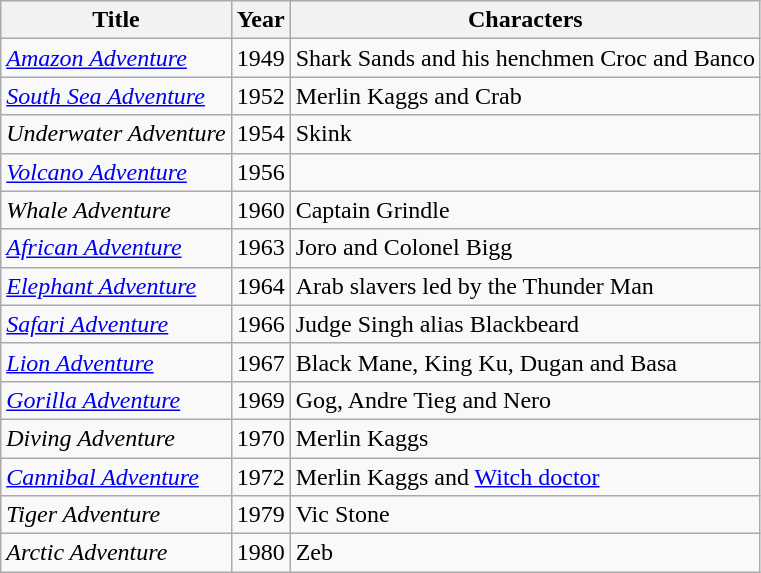<table class="wikitable sortable">
<tr>
<th scope="col">Title</th>
<th scope="col">Year</th>
<th scope="col">Characters</th>
</tr>
<tr>
<td style="white-space: nowrap;"><em><a href='#'>Amazon Adventure</a></em></td>
<td>1949</td>
<td>Shark Sands and his henchmen Croc and Banco</td>
</tr>
<tr>
<td style="white-space: nowrap;"><em><a href='#'>South Sea Adventure</a></em></td>
<td>1952</td>
<td>Merlin Kaggs and Crab</td>
</tr>
<tr>
<td style="white-space: nowrap;"><em>Underwater Adventure</em></td>
<td>1954</td>
<td>Skink</td>
</tr>
<tr>
<td style="white-space: nowrap;"><em><a href='#'>Volcano Adventure</a></em></td>
<td>1956</td>
<td></td>
</tr>
<tr>
<td style="white-space: nowrap;"><em>Whale Adventure</em></td>
<td>1960</td>
<td>Captain Grindle</td>
</tr>
<tr>
<td style="white-space: nowrap;"><em><a href='#'>African Adventure</a></em></td>
<td>1963</td>
<td>Joro and Colonel Bigg</td>
</tr>
<tr>
<td style="white-space: nowrap;"><em><a href='#'>Elephant Adventure</a></em></td>
<td>1964</td>
<td>Arab slavers led by the Thunder Man</td>
</tr>
<tr>
<td style="white-space: nowrap;"><em><a href='#'>Safari Adventure</a></em></td>
<td>1966</td>
<td>Judge Singh alias Blackbeard</td>
</tr>
<tr>
<td style="white-space: nowrap;"><em><a href='#'>Lion Adventure</a></em></td>
<td>1967</td>
<td>Black Mane, King Ku, Dugan and Basa</td>
</tr>
<tr>
<td style="white-space: nowrap;"><em><a href='#'>Gorilla Adventure</a></em></td>
<td>1969</td>
<td>Gog, Andre Tieg and Nero</td>
</tr>
<tr>
<td style="white-space: nowrap;"><em>Diving Adventure</em></td>
<td>1970</td>
<td>Merlin Kaggs</td>
</tr>
<tr>
<td style="white-space: nowrap;"><em><a href='#'>Cannibal Adventure</a></em></td>
<td>1972</td>
<td>Merlin Kaggs and <a href='#'>Witch doctor</a></td>
</tr>
<tr>
<td style="white-space: nowrap;"><em>Tiger Adventure</em></td>
<td>1979</td>
<td>Vic Stone</td>
</tr>
<tr>
<td style="white-space: nowrap;"><em>Arctic Adventure</em></td>
<td>1980</td>
<td>Zeb</td>
</tr>
</table>
